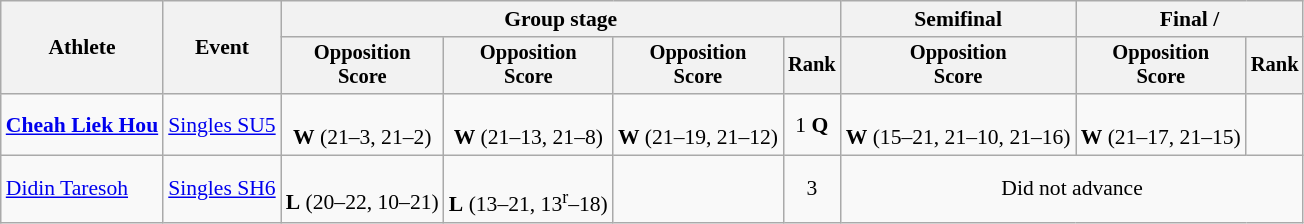<table class="wikitable" style="font-size:90%; text-align:center">
<tr>
<th rowspan="2">Athlete</th>
<th rowspan="2">Event</th>
<th colspan="4">Group stage</th>
<th>Semifinal</th>
<th colspan="2">Final / </th>
</tr>
<tr style="font-size:95%">
<th>Opposition<br>Score</th>
<th>Opposition<br>Score</th>
<th>Opposition<br>Score</th>
<th>Rank</th>
<th>Opposition<br>Score</th>
<th>Opposition<br>Score</th>
<th>Rank</th>
</tr>
<tr>
<td align="left"><strong><a href='#'>Cheah Liek Hou</a></strong></td>
<td align="left"><a href='#'>Singles SU5</a></td>
<td><br><strong>W</strong> (21–3, 21–2)</td>
<td><br><strong>W</strong> (21–13, 21–8)</td>
<td><br><strong>W</strong> (21–19, 21–12)</td>
<td>1 <strong>Q</strong></td>
<td><br><strong>W</strong> (15–21, 21–10, 21–16)</td>
<td><br><strong>W</strong> (21–17, 21–15)</td>
<td></td>
</tr>
<tr>
<td align="left"><a href='#'>Didin Taresoh</a></td>
<td align="left"><a href='#'>Singles SH6</a></td>
<td><br><strong>L</strong> (20–22, 10–21)</td>
<td><br><strong>L</strong> (13–21, 13<sup>r</sup>–18)</td>
<td></td>
<td>3</td>
<td colspan="3">Did not advance</td>
</tr>
</table>
